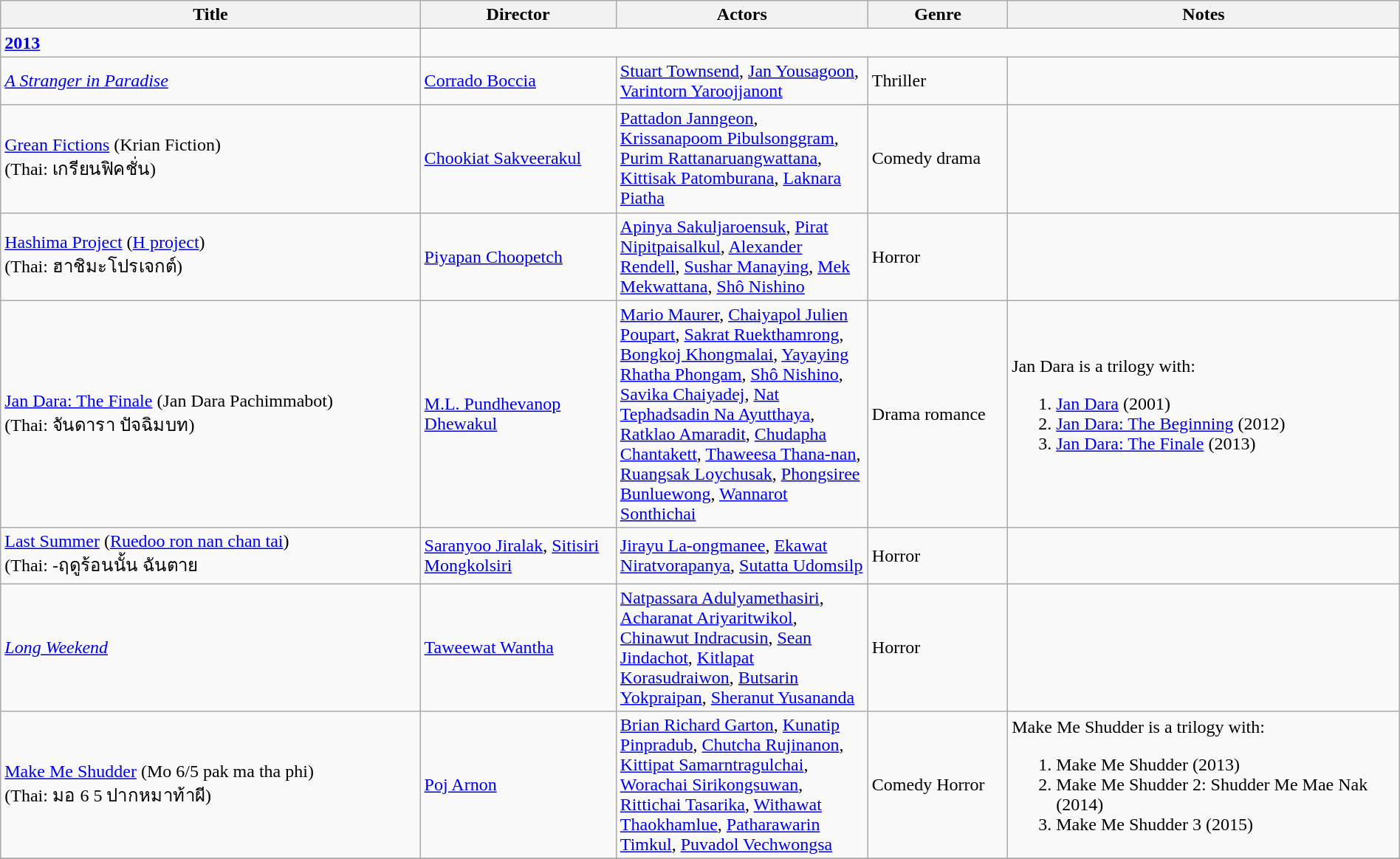<table class="wikitable sortable" style="width:100%;">
<tr>
<th style="width:30%;">Title</th>
<th style="width:14%;">Director</th>
<th style="width:18%;">Actors</th>
<th style="width:10%;">Genre</th>
<th style="width:28%;">Notes</th>
</tr>
<tr>
<td><strong><a href='#'>2013</a></strong></td>
</tr>
<tr>
<td><em><a href='#'>A Stranger in Paradise</a></em></td>
<td><a href='#'>Corrado Boccia</a></td>
<td><a href='#'>Stuart Townsend</a>, <a href='#'>Jan Yousagoon</a>, <a href='#'>Varintorn Yaroojjanont</a></td>
<td>Thriller</td>
<td></td>
</tr>
<tr>
<td><a href='#'>Grean Fictions</a> (Krian Fiction)<br>(Thai: เกรียนฟิคชั่น)</td>
<td><a href='#'>Chookiat Sakveerakul</a></td>
<td><a href='#'>Pattadon Janngeon</a>, <a href='#'>Krissanapoom Pibulsonggram</a>, <a href='#'>Purim Rattanaruangwattana</a>, <a href='#'>Kittisak Patomburana</a>, <a href='#'>Laknara Piatha</a></td>
<td>Comedy drama</td>
<td></td>
</tr>
<tr>
<td><a href='#'>Hashima Project</a> (<a href='#'>H project</a>)<br>(Thai: ฮาชิมะโปรเจกต์)</td>
<td><a href='#'>Piyapan Choopetch</a></td>
<td><a href='#'>Apinya Sakuljaroensuk</a>, <a href='#'>Pirat Nipitpaisalkul</a>, <a href='#'>Alexander Rendell</a>, <a href='#'>Sushar Manaying</a>, <a href='#'>Mek Mekwattana</a>, <a href='#'>Shô Nishino</a></td>
<td>Horror</td>
<td></td>
</tr>
<tr>
<td><a href='#'>Jan Dara: The Finale</a> (Jan Dara Pachimmabot)<br>(Thai: จันดารา ปัจฉิมบท)</td>
<td><a href='#'>M.L. Pundhevanop Dhewakul</a></td>
<td><a href='#'>Mario Maurer</a>, <a href='#'>Chaiyapol Julien Poupart</a>, <a href='#'>Sakrat Ruekthamrong</a>, <a href='#'>Bongkoj Khongmalai</a>, <a href='#'>Yayaying Rhatha Phongam</a>, <a href='#'>Shô Nishino</a>, <a href='#'>Savika Chaiyadej</a>, <a href='#'>Nat Tephadsadin Na Ayutthaya</a>, <a href='#'>Ratklao Amaradit</a>, <a href='#'>Chudapha Chantakett</a>, <a href='#'>Thaweesa Thana-nan</a>, <a href='#'>Ruangsak Loychusak</a>, <a href='#'>Phongsiree Bunluewong</a>, <a href='#'>Wannarot Sonthichai</a></td>
<td>Drama romance</td>
<td>Jan Dara is a trilogy with:<br><ol><li><a href='#'>Jan Dara</a> (2001)</li><li><a href='#'>Jan Dara: The Beginning</a> (2012)</li><li><a href='#'>Jan Dara: The Finale</a> (2013)</li></ol></td>
</tr>
<tr>
<td><a href='#'>Last Summer</a> (<a href='#'>Ruedoo ron nan chan tai</a>)<br>(Thai: -ฤดูร้อนนั้น ฉันตาย</td>
<td><a href='#'>Saranyoo Jiralak</a>, <a href='#'>Sitisiri Mongkolsiri</a></td>
<td><a href='#'>Jirayu La-ongmanee</a>, <a href='#'>Ekawat Niratvorapanya</a>, <a href='#'>Sutatta Udomsilp</a></td>
<td>Horror</td>
<td></td>
</tr>
<tr>
<td><em><a href='#'>Long Weekend</a></em></td>
<td><a href='#'>Taweewat Wantha</a></td>
<td><a href='#'>Natpassara Adulyamethasiri</a>, <a href='#'>Acharanat Ariyaritwikol</a>, <a href='#'>Chinawut Indracusin</a>, <a href='#'>Sean Jindachot</a>, <a href='#'>Kitlapat Korasudraiwon</a>, <a href='#'>Butsarin Yokpraipan</a>, <a href='#'>Sheranut Yusananda</a></td>
<td>Horror</td>
<td></td>
</tr>
<tr>
<td><a href='#'>Make Me Shudder</a> (Mo 6/5 pak ma tha phi)<br>(Thai: มอ 6 5 ปากหมาท้าผี)</td>
<td><a href='#'>Poj Arnon</a></td>
<td><a href='#'>Brian Richard Garton</a>, <a href='#'>Kunatip Pinpradub</a>, <a href='#'>Chutcha Rujinanon</a>, <a href='#'>Kittipat Samarntragulchai</a>, <a href='#'>Worachai Sirikongsuwan</a>, <a href='#'>Rittichai Tasarika</a>, <a href='#'>Withawat Thaokhamlue</a>, <a href='#'>Patharawarin Timkul</a>, <a href='#'>Puvadol Vechwongsa</a></td>
<td>Comedy Horror</td>
<td>Make Me Shudder is a trilogy with:<br><ol><li>Make Me Shudder (2013)</li><li>Make Me Shudder 2: Shudder Me Mae Nak (2014)</li><li>Make Me Shudder 3 (2015)</li></ol></td>
</tr>
<tr>
</tr>
</table>
